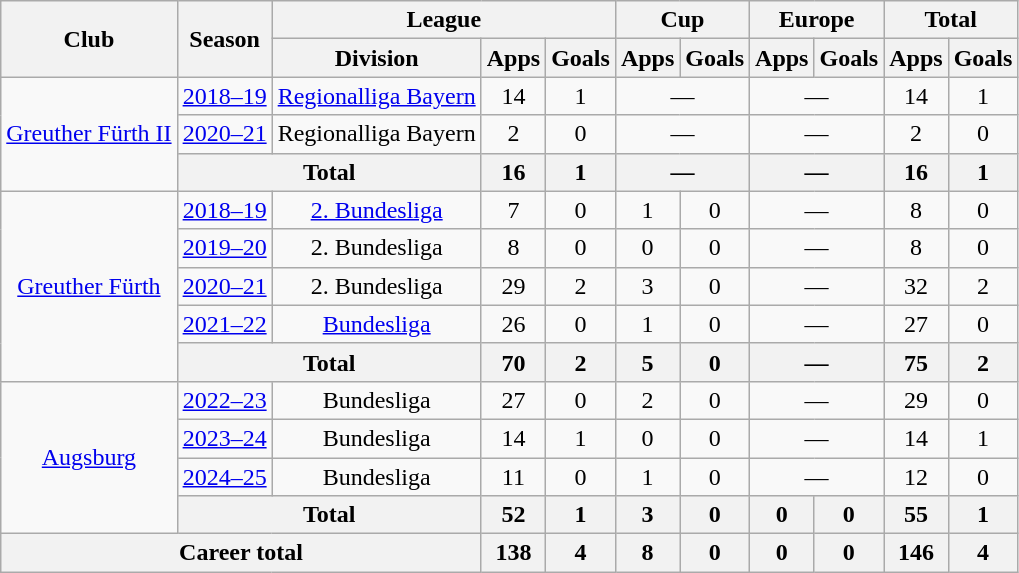<table class="wikitable" style="text-align:center">
<tr>
<th rowspan="2">Club</th>
<th rowspan="2">Season</th>
<th colspan="3">League</th>
<th colspan="2">Cup</th>
<th colspan="2">Europe</th>
<th colspan="2">Total</th>
</tr>
<tr>
<th>Division</th>
<th>Apps</th>
<th>Goals</th>
<th>Apps</th>
<th>Goals</th>
<th>Apps</th>
<th>Goals</th>
<th>Apps</th>
<th>Goals</th>
</tr>
<tr>
<td rowspan="3"><a href='#'>Greuther Fürth II</a></td>
<td><a href='#'>2018–19</a></td>
<td><a href='#'>Regionalliga Bayern</a></td>
<td>14</td>
<td>1</td>
<td colspan="2">—</td>
<td colspan="2">—</td>
<td>14</td>
<td>1</td>
</tr>
<tr>
<td><a href='#'>2020–21</a></td>
<td>Regionalliga Bayern</td>
<td>2</td>
<td>0</td>
<td colspan="2">—</td>
<td colspan="2">—</td>
<td>2</td>
<td>0</td>
</tr>
<tr>
<th colspan="2">Total</th>
<th>16</th>
<th>1</th>
<th colspan="2">—</th>
<th colspan="2">—</th>
<th>16</th>
<th>1</th>
</tr>
<tr>
<td rowspan="5"><a href='#'>Greuther Fürth</a></td>
<td><a href='#'>2018–19</a></td>
<td><a href='#'>2. Bundesliga</a></td>
<td>7</td>
<td>0</td>
<td>1</td>
<td>0</td>
<td colspan="2">—</td>
<td>8</td>
<td>0</td>
</tr>
<tr>
<td><a href='#'>2019–20</a></td>
<td>2. Bundesliga</td>
<td>8</td>
<td>0</td>
<td>0</td>
<td>0</td>
<td colspan="2">—</td>
<td>8</td>
<td>0</td>
</tr>
<tr>
<td><a href='#'>2020–21</a></td>
<td>2. Bundesliga</td>
<td>29</td>
<td>2</td>
<td>3</td>
<td>0</td>
<td colspan="2">—</td>
<td>32</td>
<td>2</td>
</tr>
<tr>
<td><a href='#'>2021–22</a></td>
<td><a href='#'>Bundesliga</a></td>
<td>26</td>
<td>0</td>
<td>1</td>
<td>0</td>
<td colspan="2">—</td>
<td>27</td>
<td>0</td>
</tr>
<tr>
<th colspan="2">Total</th>
<th>70</th>
<th>2</th>
<th>5</th>
<th>0</th>
<th colspan="2">—</th>
<th>75</th>
<th>2</th>
</tr>
<tr>
<td rowspan="4"><a href='#'>Augsburg</a></td>
<td><a href='#'>2022–23</a></td>
<td>Bundesliga</td>
<td>27</td>
<td>0</td>
<td>2</td>
<td>0</td>
<td colspan="2">—</td>
<td>29</td>
<td>0</td>
</tr>
<tr>
<td><a href='#'>2023–24</a></td>
<td>Bundesliga</td>
<td>14</td>
<td>1</td>
<td>0</td>
<td>0</td>
<td colspan="2">—</td>
<td>14</td>
<td>1</td>
</tr>
<tr>
<td><a href='#'>2024–25</a></td>
<td>Bundesliga</td>
<td>11</td>
<td>0</td>
<td>1</td>
<td>0</td>
<td colspan="2">—</td>
<td>12</td>
<td>0</td>
</tr>
<tr>
<th colspan="2">Total</th>
<th>52</th>
<th>1</th>
<th>3</th>
<th>0</th>
<th>0</th>
<th>0</th>
<th>55</th>
<th>1</th>
</tr>
<tr>
<th colspan="3">Career total</th>
<th>138</th>
<th>4</th>
<th>8</th>
<th>0</th>
<th>0</th>
<th>0</th>
<th>146</th>
<th>4</th>
</tr>
</table>
